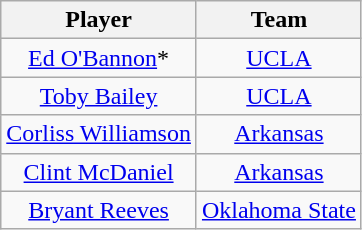<table class="wikitable sortable" style="text-align:center;">
<tr>
<th scope="col">Player</th>
<th scope="col">Team</th>
</tr>
<tr>
<td><a href='#'>Ed O'Bannon</a>*</td>
<td><a href='#'>UCLA</a></td>
</tr>
<tr>
<td><a href='#'>Toby Bailey</a></td>
<td><a href='#'>UCLA</a></td>
</tr>
<tr>
<td><a href='#'>Corliss Williamson</a></td>
<td><a href='#'>Arkansas</a></td>
</tr>
<tr>
<td><a href='#'>Clint McDaniel</a></td>
<td><a href='#'>Arkansas</a></td>
</tr>
<tr>
<td><a href='#'>Bryant Reeves</a></td>
<td><a href='#'>Oklahoma State</a></td>
</tr>
</table>
